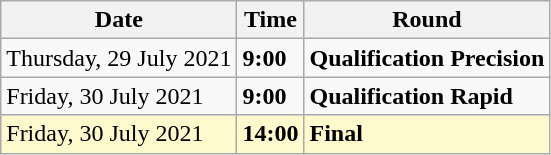<table class="wikitable">
<tr>
<th>Date</th>
<th>Time</th>
<th>Round</th>
</tr>
<tr>
<td>Thursday, 29 July 2021</td>
<td><strong>9:00</strong></td>
<td><strong>Qualification Precision</strong></td>
</tr>
<tr>
<td>Friday, 30 July 2021</td>
<td><strong>9:00</strong></td>
<td><strong>Qualification Rapid</strong></td>
</tr>
<tr style=background:lemonchiffon>
<td>Friday, 30 July 2021</td>
<td><strong>14:00</strong></td>
<td><strong>Final</strong></td>
</tr>
</table>
